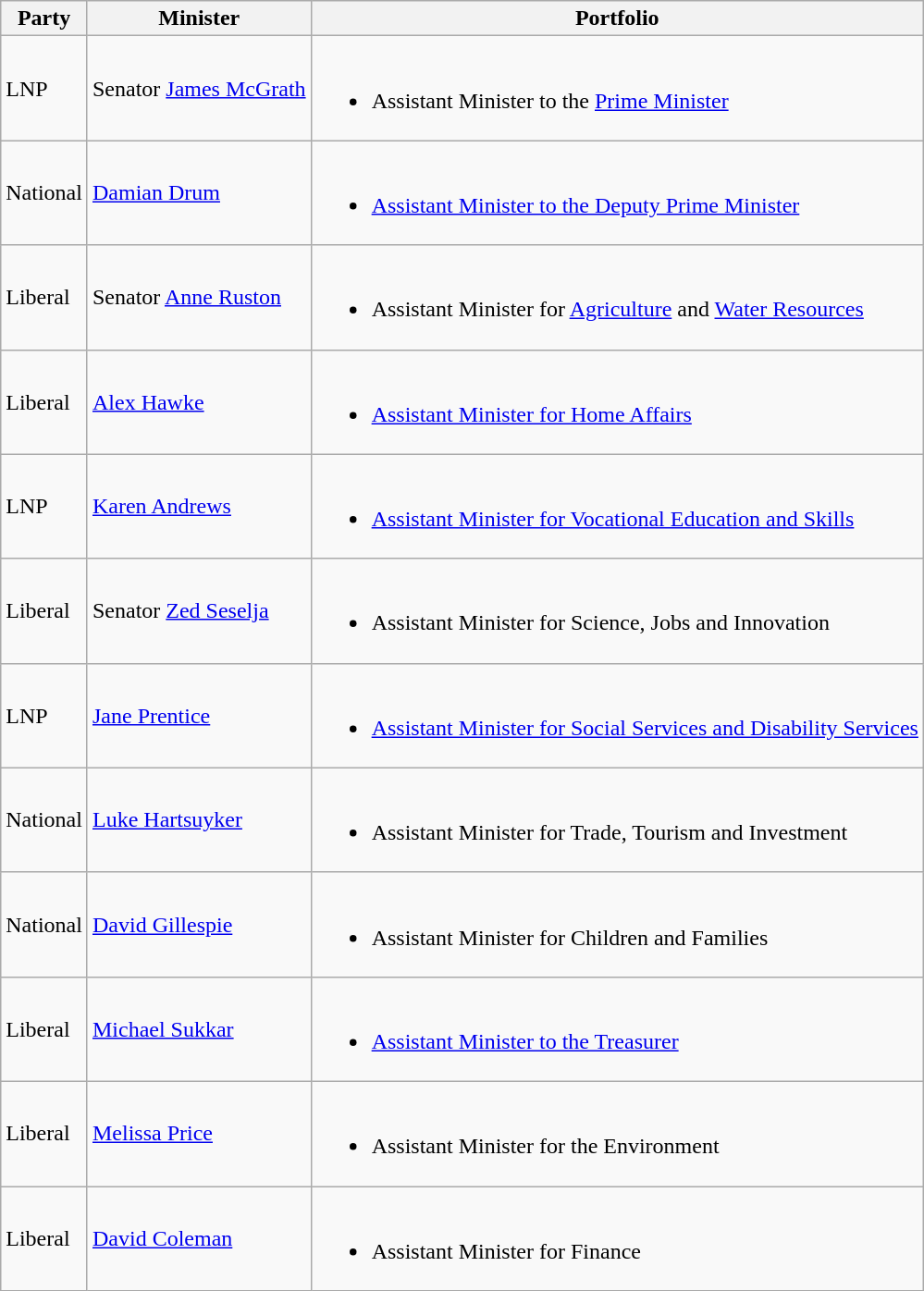<table class="wikitable sortable">
<tr>
<th>Party</th>
<th>Minister</th>
<th>Portfolio</th>
</tr>
<tr>
<td>LNP</td>
<td>Senator <a href='#'>James McGrath</a></td>
<td><br><ul><li>Assistant Minister to the <a href='#'>Prime Minister</a></li></ul></td>
</tr>
<tr>
<td>National</td>
<td><a href='#'>Damian Drum</a></td>
<td><br><ul><li><a href='#'>Assistant Minister to the Deputy Prime Minister</a></li></ul></td>
</tr>
<tr>
<td>Liberal</td>
<td>Senator <a href='#'>Anne Ruston</a></td>
<td><br><ul><li>Assistant Minister for <a href='#'>Agriculture</a> and <a href='#'>Water Resources</a></li></ul></td>
</tr>
<tr>
<td>Liberal</td>
<td><a href='#'>Alex Hawke</a> </td>
<td><br><ul><li><a href='#'>Assistant Minister for Home Affairs</a></li></ul></td>
</tr>
<tr>
<td>LNP</td>
<td><a href='#'>Karen Andrews</a> </td>
<td><br><ul><li><a href='#'>Assistant Minister for Vocational Education and Skills</a></li></ul></td>
</tr>
<tr>
<td>Liberal</td>
<td>Senator <a href='#'>Zed Seselja</a></td>
<td><br><ul><li>Assistant Minister for Science, Jobs and Innovation</li></ul></td>
</tr>
<tr>
<td>LNP</td>
<td><a href='#'>Jane Prentice</a> </td>
<td><br><ul><li><a href='#'>Assistant Minister for Social Services and Disability Services</a></li></ul></td>
</tr>
<tr>
<td>National</td>
<td><a href='#'>Luke Hartsuyker</a> </td>
<td><br><ul><li>Assistant Minister for Trade, Tourism and Investment</li></ul></td>
</tr>
<tr>
<td>National</td>
<td><a href='#'>David Gillespie</a> </td>
<td><br><ul><li>Assistant Minister for Children and Families</li></ul></td>
</tr>
<tr>
<td>Liberal</td>
<td><a href='#'>Michael Sukkar</a> </td>
<td><br><ul><li><a href='#'>Assistant Minister to the Treasurer</a></li></ul></td>
</tr>
<tr>
<td>Liberal</td>
<td><a href='#'>Melissa Price</a> </td>
<td><br><ul><li>Assistant Minister for the Environment</li></ul></td>
</tr>
<tr>
<td>Liberal</td>
<td><a href='#'>David Coleman</a> </td>
<td><br><ul><li>Assistant Minister for Finance</li></ul></td>
</tr>
</table>
